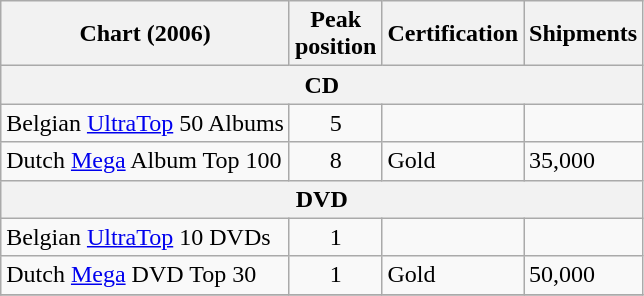<table class="wikitable">
<tr>
<th align="left">Chart (2006)</th>
<th align="left">Peak<br>position</th>
<th align="left">Certification</th>
<th align="left">Shipments</th>
</tr>
<tr>
<th colspan="4">CD</th>
</tr>
<tr>
<td align="left">Belgian <a href='#'>UltraTop</a> 50 Albums</td>
<td align="center">5</td>
<td align="left"></td>
<td align="left"></td>
</tr>
<tr>
<td align="left">Dutch <a href='#'>Mega</a> Album Top 100</td>
<td align="center">8</td>
<td align="left">Gold</td>
<td align="left">35,000</td>
</tr>
<tr>
<th colspan="4">DVD</th>
</tr>
<tr>
<td align="left">Belgian <a href='#'>UltraTop</a> 10 DVDs</td>
<td align="center">1</td>
<td align="left"></td>
<td align="left"></td>
</tr>
<tr>
<td align="left">Dutch <a href='#'>Mega</a> DVD Top 30</td>
<td align="center">1</td>
<td align="left">Gold</td>
<td align="left">50,000</td>
</tr>
<tr>
</tr>
</table>
